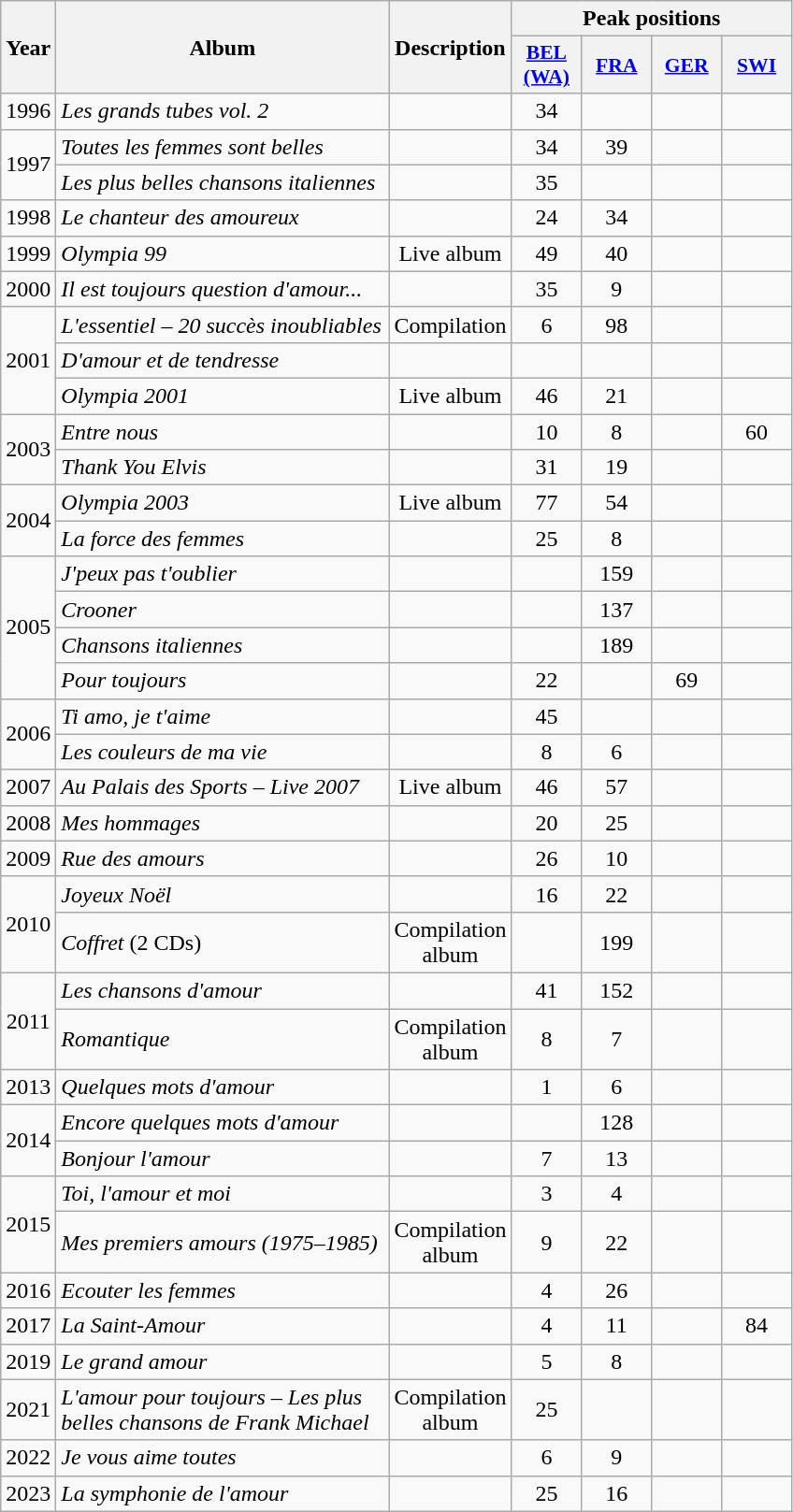<table class="wikitable">
<tr>
<th align="center" rowspan="2" width="10">Year</th>
<th align="center" rowspan="2" width="230">Album</th>
<th align="center" rowspan="2" width="80">Description</th>
<th align="center" colspan="4" width="30">Peak positions</th>
</tr>
<tr>
<th scope="col" style="width:3em;font-size:90%;"><a href='#'>BEL<br>(WA)</a><br></th>
<th scope="col" style="width:3em;font-size:90%;"><a href='#'>FRA</a><br></th>
<th scope="col" style="width:3em;font-size:90%;"><a href='#'>GER</a></th>
<th scope="col" style="width:3em;font-size:90%;"><a href='#'>SWI</a><br></th>
</tr>
<tr>
<td align="center">1996</td>
<td><em>Les grands tubes vol. 2</em></td>
<td align="center"></td>
<td align="center">34</td>
<td align="center"></td>
<td align="center"></td>
<td align="center"></td>
</tr>
<tr>
<td align="center" rowspan="2">1997</td>
<td><em>Toutes les femmes sont belles</em></td>
<td align="center"></td>
<td align="center">34</td>
<td align="center">39</td>
<td align="center"></td>
<td align="center"></td>
</tr>
<tr>
<td><em>Les plus belles chansons italiennes</em></td>
<td align="center"></td>
<td align="center">35</td>
<td align="center"></td>
<td align="center"></td>
<td align="center"></td>
</tr>
<tr>
<td align="center" rowspan="1">1998</td>
<td><em>Le chanteur des amoureux</em></td>
<td align="center"></td>
<td align="center">24</td>
<td align="center">34</td>
<td align="center"></td>
<td align="center"></td>
</tr>
<tr>
<td align="center" rowspan="1">1999</td>
<td><em>Olympia 99</em></td>
<td align="center">Live album</td>
<td align="center">49</td>
<td align="center">40</td>
<td align="center"></td>
<td align="center"></td>
</tr>
<tr>
<td align="center" rowspan="1">2000</td>
<td><em>Il est toujours question d'amour...</em></td>
<td align="center"></td>
<td align="center">35</td>
<td align="center">9</td>
<td align="center"></td>
<td align="center"></td>
</tr>
<tr>
<td align="center" rowspan="3">2001</td>
<td><em>L'essentiel – 20 succès inoubliables</em></td>
<td align="center">Compilation</td>
<td align="center">6</td>
<td align="center">98</td>
<td align="center"></td>
<td align="center"></td>
</tr>
<tr>
<td><em>D'amour et de tendresse</em></td>
<td align="center"></td>
<td align="center"></td>
<td align="center"></td>
<td align="center"></td>
<td align="center"></td>
</tr>
<tr>
<td><em>Olympia 2001</em></td>
<td align="center">Live album</td>
<td align="center">46</td>
<td align="center">21</td>
<td align="center"></td>
<td align="center"></td>
</tr>
<tr>
<td align="center" rowspan="2">2003</td>
<td><em>Entre nous</em></td>
<td align="center"></td>
<td align="center">10</td>
<td align="center">8</td>
<td align="center"></td>
<td align="center">60</td>
</tr>
<tr>
<td><em>Thank You Elvis</em></td>
<td align="center"></td>
<td align="center">31</td>
<td align="center">19</td>
<td align="center"></td>
<td align="center"></td>
</tr>
<tr>
<td align="center" rowspan="2">2004</td>
<td><em>Olympia 2003</em></td>
<td align="center">Live album</td>
<td align="center">77</td>
<td align="center">54</td>
<td align="center"></td>
<td align="center"></td>
</tr>
<tr>
<td><em>La force des femmes</em></td>
<td align="center"></td>
<td align="center">25</td>
<td align="center">8</td>
<td align="center"></td>
<td align="center"></td>
</tr>
<tr>
<td align="center" rowspan="4">2005</td>
<td><em>J'peux pas t'oublier</em></td>
<td align="center"></td>
<td align="center"></td>
<td align="center">159</td>
<td align="center"></td>
<td align="center"></td>
</tr>
<tr>
<td><em>Crooner</em></td>
<td align="center"></td>
<td align="center"></td>
<td align="center">137</td>
<td align="center"></td>
<td align="center"></td>
</tr>
<tr>
<td><em>Chansons italiennes</em></td>
<td align="center"></td>
<td align="center"></td>
<td align="center">189</td>
<td align="center"></td>
<td align="center"></td>
</tr>
<tr>
<td><em>Pour toujours</em></td>
<td align="center"></td>
<td align="center">22</td>
<td align="center"></td>
<td align="center">69</td>
<td align="center"></td>
</tr>
<tr>
<td align="center" rowspan="2">2006</td>
<td><em>Ti amo, je t'aime</em></td>
<td align="center"></td>
<td align="center">45</td>
<td align="center"></td>
<td align="center"></td>
<td align="center"></td>
</tr>
<tr>
<td><em>Les couleurs de ma vie</em></td>
<td align="center"></td>
<td align="center">8</td>
<td align="center">6</td>
<td align="center"></td>
<td align="center"></td>
</tr>
<tr>
<td align="center">2007</td>
<td><em>Au Palais des Sports – Live 2007</em></td>
<td align="center">Live album</td>
<td align="center">46</td>
<td align="center">57</td>
<td align="center"></td>
<td align="center"></td>
</tr>
<tr>
<td align="center">2008</td>
<td><em>Mes hommages</em></td>
<td align="center"></td>
<td align="center">20</td>
<td align="center">25</td>
<td align="center"></td>
<td align="center"></td>
</tr>
<tr>
<td align="center">2009</td>
<td><em>Rue des amours</em></td>
<td align="center"></td>
<td align="center">26</td>
<td align="center">10</td>
<td align="center"></td>
<td align="center"></td>
</tr>
<tr>
<td align="center" rowspan="2">2010</td>
<td><em>Joyeux Noël</em></td>
<td align="center"></td>
<td align="center">16</td>
<td align="center">22</td>
<td align="center"></td>
<td align="center"></td>
</tr>
<tr>
<td><em>Coffret</em> (2 CDs)</td>
<td align="center">Compilation album</td>
<td align="center"></td>
<td align="center">199</td>
<td align="center"></td>
<td align="center"></td>
</tr>
<tr>
<td align="center" rowspan="2">2011</td>
<td><em>Les chansons d'amour</em></td>
<td align="center"></td>
<td align="center">41</td>
<td align="center">152</td>
<td align="center"></td>
<td align="center"></td>
</tr>
<tr>
<td><em>Romantique</em></td>
<td align="center">Compilation album</td>
<td align="center">8</td>
<td align="center">7</td>
<td align="center"></td>
<td align="center"></td>
</tr>
<tr>
<td align="center">2013</td>
<td><em>Quelques mots d'amour</em></td>
<td align="center"></td>
<td align="center">1</td>
<td align="center">6</td>
<td align="center"></td>
<td align="center"></td>
</tr>
<tr>
<td align="center" rowspan="2">2014</td>
<td><em>Encore quelques mots d'amour</em></td>
<td align="center"></td>
<td align="center"></td>
<td align="center">128</td>
<td align="center"></td>
<td align="center"></td>
</tr>
<tr>
<td><em>Bonjour l'amour</em></td>
<td align="center"></td>
<td align="center">7</td>
<td align="center">13</td>
<td align="center"></td>
<td align="center"></td>
</tr>
<tr>
<td align="center" rowspan="2">2015</td>
<td><em>Toi, l'amour et moi</em></td>
<td align="center"></td>
<td align="center">3</td>
<td align="center">4</td>
<td align="center"></td>
<td align="center"></td>
</tr>
<tr>
<td><em>Mes premiers amours (1975–1985)</em></td>
<td align="center">Compilation album</td>
<td align="center">9</td>
<td align="center">22</td>
<td align="center"></td>
<td align="center"></td>
</tr>
<tr>
<td align="center">2016</td>
<td><em>Ecouter les femmes</em></td>
<td align="center"></td>
<td align="center">4</td>
<td align="center">26<br></td>
<td align="center"></td>
<td align="center"></td>
</tr>
<tr>
<td align="center">2017</td>
<td><em>La Saint-Amour</em></td>
<td align="center"></td>
<td align="center">4</td>
<td align="center">11</td>
<td align="center"></td>
<td align="center">84</td>
</tr>
<tr>
<td align="center">2019</td>
<td><em>Le grand amour</em></td>
<td align="center"></td>
<td align="center">5</td>
<td align="center">8</td>
<td align="center"></td>
<td align="center"></td>
</tr>
<tr>
<td align="center">2021</td>
<td><em>L'amour pour toujours – Les plus belles chansons de Frank Michael</em></td>
<td align="center">Compilation album</td>
<td align="center">25</td>
<td align="center"></td>
<td align="center"></td>
<td align="center"></td>
</tr>
<tr>
<td align="center">2022</td>
<td><em>Je vous aime toutes</em></td>
<td align="center"></td>
<td align="center">6</td>
<td align="center">9</td>
<td align="center"></td>
<td align="center"></td>
</tr>
<tr>
<td align="center">2023</td>
<td><em>La symphonie de l'amour</em></td>
<td align="center"></td>
<td align="center">25</td>
<td align="center">16<br></td>
<td align="center"></td>
<td align="center"></td>
</tr>
</table>
